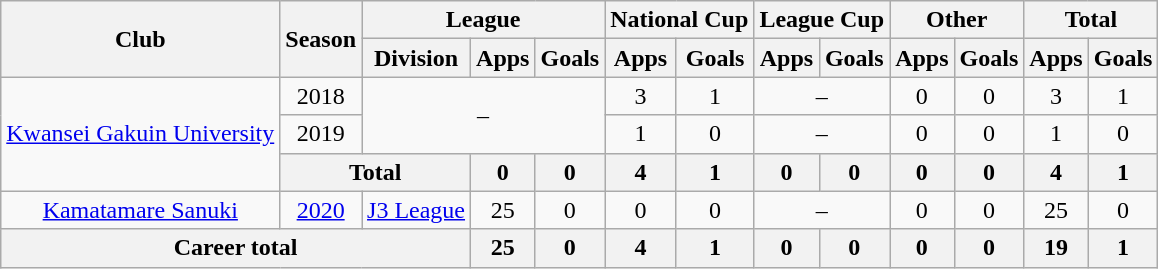<table class="wikitable" style="text-align: center">
<tr>
<th rowspan="2">Club</th>
<th rowspan="2">Season</th>
<th colspan="3">League</th>
<th colspan="2">National Cup</th>
<th colspan="2">League Cup</th>
<th colspan="2">Other</th>
<th colspan="2">Total</th>
</tr>
<tr>
<th>Division</th>
<th>Apps</th>
<th>Goals</th>
<th>Apps</th>
<th>Goals</th>
<th>Apps</th>
<th>Goals</th>
<th>Apps</th>
<th>Goals</th>
<th>Apps</th>
<th>Goals</th>
</tr>
<tr>
<td rowspan="3"><a href='#'>Kwansei Gakuin University</a></td>
<td>2018</td>
<td colspan="3" rowspan="2">–</td>
<td>3</td>
<td>1</td>
<td colspan="2">–</td>
<td>0</td>
<td>0</td>
<td>3</td>
<td>1</td>
</tr>
<tr>
<td>2019</td>
<td>1</td>
<td>0</td>
<td colspan="2">–</td>
<td>0</td>
<td>0</td>
<td>1</td>
<td>0</td>
</tr>
<tr>
<th colspan=2>Total</th>
<th>0</th>
<th>0</th>
<th>4</th>
<th>1</th>
<th>0</th>
<th>0</th>
<th>0</th>
<th>0</th>
<th>4</th>
<th>1</th>
</tr>
<tr>
<td><a href='#'>Kamatamare Sanuki</a></td>
<td><a href='#'>2020</a></td>
<td><a href='#'>J3 League</a></td>
<td>25</td>
<td>0</td>
<td>0</td>
<td>0</td>
<td colspan="2">–</td>
<td>0</td>
<td>0</td>
<td>25</td>
<td>0</td>
</tr>
<tr>
<th colspan=3>Career total</th>
<th>25</th>
<th>0</th>
<th>4</th>
<th>1</th>
<th>0</th>
<th>0</th>
<th>0</th>
<th>0</th>
<th>19</th>
<th>1</th>
</tr>
</table>
